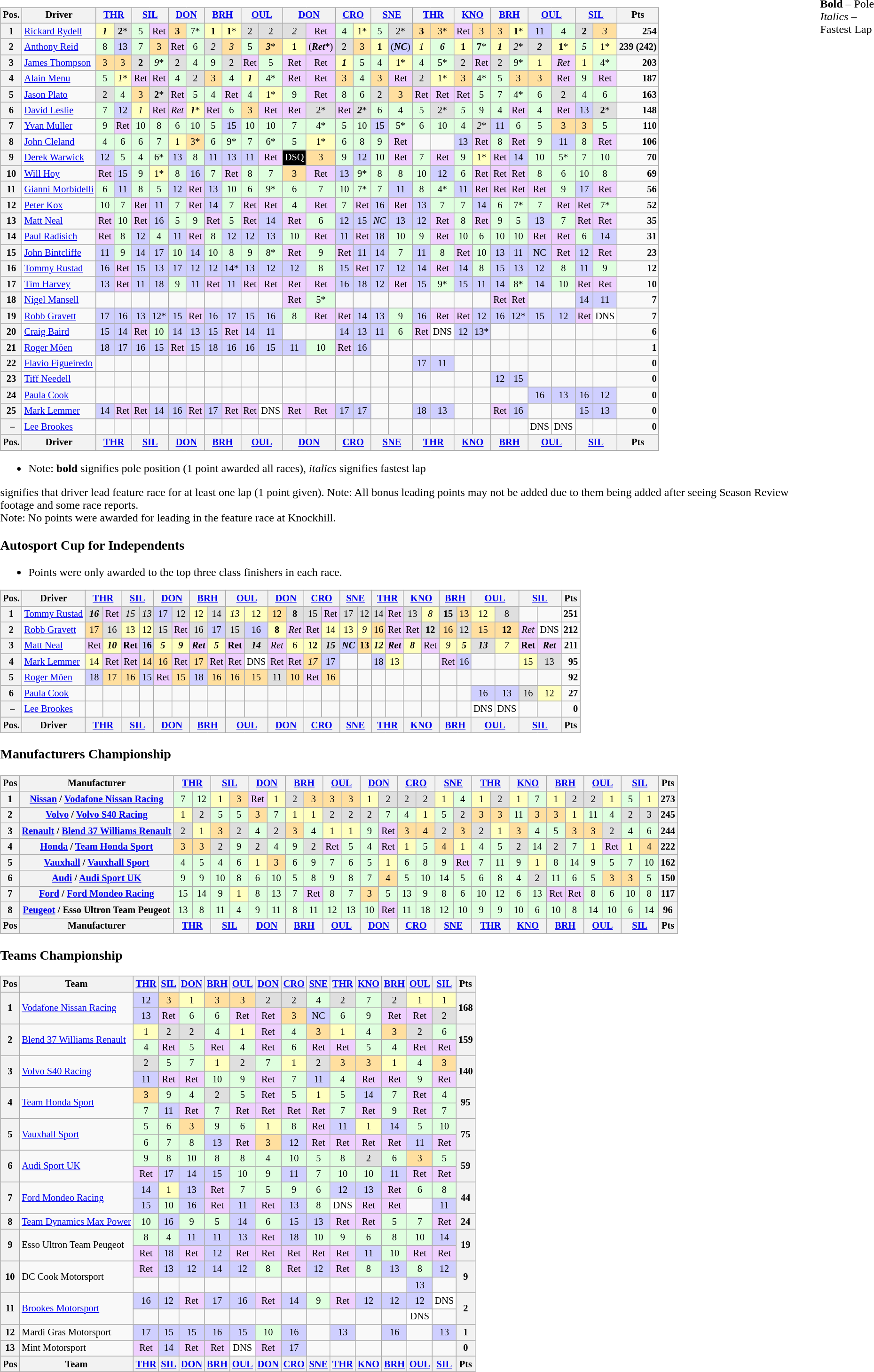<table>
<tr>
<td valign="top"><br><table class="wikitable" style="font-size: 85%; text-align: center;">
<tr valign="top">
<th valign="middle">Pos.</th>
<th valign="middle">Driver</th>
<th colspan="2"><a href='#'>THR</a></th>
<th colspan="2"><a href='#'>SIL</a></th>
<th colspan="2"><a href='#'>DON</a></th>
<th colspan="2"><a href='#'>BRH</a></th>
<th colspan="2"><a href='#'>OUL</a></th>
<th colspan="2"><a href='#'>DON</a></th>
<th colspan="2"><a href='#'>CRO</a></th>
<th colspan="2"><a href='#'>SNE</a></th>
<th colspan="2"><a href='#'>THR</a></th>
<th colspan="2"><a href='#'>KNO</a></th>
<th colspan="2"><a href='#'>BRH</a></th>
<th colspan="2"><a href='#'>OUL</a></th>
<th colspan="2"><a href='#'>SIL</a></th>
<th valign=middle>Pts</th>
</tr>
<tr>
<th>1</th>
<td align=left> <a href='#'>Rickard Rydell</a></td>
<td style="background-color:#FFFFBF"><strong><em>1</em></strong></td>
<td style="background-color:#DFDFDF"><strong>2</strong>*</td>
<td style="background-color:#dfffdf">5</td>
<td style="background-color:#EFCFFF">Ret</td>
<td style="background-color:#ffdf9f"><strong>3</strong></td>
<td style="background-color:#dfffdf">7*</td>
<td style="background-color:#FFFFBF"><strong>1</strong></td>
<td style="background-color:#FFFFBF"><strong>1</strong>*</td>
<td style="background-color:#DFDFDF">2</td>
<td style="background-color:#DFDFDF">2</td>
<td style="background-color:#DFDFDF"><em>2</em></td>
<td style="background-color:#EFCFFF">Ret</td>
<td style="background-color:#dfffdf">4</td>
<td style="background-color:#FFFFBF">1*</td>
<td style="background-color:#dfffdf">5</td>
<td style="background-color:#DFDFDF">2*</td>
<td style="background-color:#ffdf9f"><strong>3</strong></td>
<td style="background-color:#ffdf9f">3*</td>
<td style="background-color:#EFCFFF">Ret</td>
<td style="background-color:#ffdf9f">3</td>
<td style="background-color:#ffdf9f">3</td>
<td style="background-color:#FFFFBF"><strong>1</strong>*</td>
<td style="background-color:#CFCFFF">11</td>
<td style="background-color:#dfffdf">4</td>
<td style="background-color:#DFDFDF"><strong>2</strong></td>
<td style="background-color:#ffdf9f"><em>3</em></td>
<td align=right><strong>254</strong></td>
</tr>
<tr>
<th>2</th>
<td align=left> <a href='#'>Anthony Reid</a></td>
<td style="background-color:#dfffdf">8</td>
<td style="background-color:#CFCFFF">13</td>
<td style="background-color:#dfffdf">7</td>
<td style="background-color:#ffdf9f">3</td>
<td style="background-color:#EFCFFF">Ret</td>
<td style="background-color:#dfffdf">6</td>
<td style="background-color:#DFDFDF"><em>2</em></td>
<td style="background-color:#ffdf9f"><em>3</em></td>
<td style="background-color:#dfffdf">5</td>
<td style="background-color:#ffdf9f"><strong><em>3</em></strong>*</td>
<td style="background-color:#FFFFBF"><strong>1</strong></td>
<td style="background-color:#EFCFFF">(<strong><em>Ret</em></strong>*)</td>
<td style="background-color:#DFDFDF">2</td>
<td style="background-color:#ffdf9f">3</td>
<td style="background-color:#FFFFBF"><strong>1</strong></td>
<td style="background-color:#CFCFFF">(<strong><em>NC</em></strong>)</td>
<td style="background-color:#FFFFBF"><em>1</em></td>
<td style="background-color:#dfffdf"><strong><em>6</em></strong></td>
<td style="background-color:#FFFFBF"><strong>1</strong></td>
<td style="background-color:#dfffdf"><strong>7</strong>*</td>
<td style="background-color:#FFFFBF"><strong><em>1</em></strong></td>
<td style="background-color:#DFDFDF"><em>2</em>*</td>
<td style="background-color:#DFDFDF"><strong><em>2</em></strong></td>
<td style="background-color:#FFFFBF"><strong>1</strong>*</td>
<td style="background-color:#dfffdf"><em>5</em></td>
<td style="background-color:#FFFFBF">1*</td>
<th align=right><strong>239</strong> (242)</th>
</tr>
<tr>
<th>3</th>
<td align=left nowrap> <a href='#'>James Thompson</a></td>
<td style="background-color:#ffdf9f">3</td>
<td style="background-color:#ffdf9f">3</td>
<td style="background-color:#DFDFDF"><strong>2</strong></td>
<td style="background-color:#dfffdf"><em>9</em>*</td>
<td style="background-color:#DFDFDF">2</td>
<td style="background-color:#dfffdf">4</td>
<td style="background-color:#dfffdf">9</td>
<td style="background-color:#DFDFDF">2</td>
<td style="background-color:#EFCFFF">Ret</td>
<td style="background-color:#dfffdf">5</td>
<td style="background-color:#EFCFFF">Ret</td>
<td style="background-color:#EFCFFF">Ret</td>
<td style="background-color:#FFFFBF"><strong><em>1</em></strong></td>
<td style="background-color:#dfffdf">5</td>
<td style="background-color:#dfffdf">4</td>
<td style="background-color:#FFFFBF">1*</td>
<td style="background-color:#dfffdf">4</td>
<td style="background-color:#dfffdf">5*</td>
<td style="background-color:#DFDFDF">2</td>
<td style="background-color:#EFCFFF">Ret</td>
<td style="background-color:#DFDFDF">2</td>
<td style="background-color:#dfffdf">9*</td>
<td style="background-color:#FFFFBF">1</td>
<td style="background-color:#EFCFFF"><em>Ret</em></td>
<td style="background-color:#FFFFBF">1</td>
<td style="background-color:#dfffdf">4*</td>
<td align=right><strong>203</strong></td>
</tr>
<tr>
<th>4</th>
<td align=left> <a href='#'>Alain Menu</a></td>
<td style="background-color:#dfffdf">5</td>
<td style="background-color:#FFFFBF"><em>1</em>*</td>
<td style="background-color:#EFCFFF">Ret</td>
<td style="background-color:#EFCFFF">Ret</td>
<td style="background-color:#dfffdf">4</td>
<td style="background-color:#DFDFDF">2</td>
<td style="background-color:#ffdf9f">3</td>
<td style="background-color:#dfffdf">4</td>
<td style="background-color:#FFFFBF"><strong><em>1</em></strong></td>
<td style="background-color:#dfffdf">4*</td>
<td style="background-color:#EFCFFF">Ret</td>
<td style="background-color:#EFCFFF">Ret</td>
<td style="background-color:#ffdf9f">3</td>
<td style="background-color:#dfffdf">4</td>
<td style="background-color:#ffdf9f">3</td>
<td style="background-color:#EFCFFF">Ret</td>
<td style="background-color:#DFDFDF">2</td>
<td style="background-color:#FFFFBF">1*</td>
<td style="background-color:#ffdf9f">3</td>
<td style="background-color:#dfffdf">4*</td>
<td style="background-color:#dfffdf">5</td>
<td style="background-color:#ffdf9f">3</td>
<td style="background-color:#ffdf9f">3</td>
<td style="background-color:#EFCFFF">Ret</td>
<td style="background-color:#dfffdf">9</td>
<td style="background-color:#EFCFFF">Ret</td>
<td align=right><strong>187</strong></td>
</tr>
<tr>
<th>5</th>
<td align=left> <a href='#'>Jason Plato</a></td>
<td style="background-color:#DFDFDF">2</td>
<td style="background-color:#dfffdf">4</td>
<td style="background-color:#ffdf9f">3</td>
<td style="background-color:#DFDFDF"><strong>2</strong>*</td>
<td style="background-color:#EFCFFF">Ret</td>
<td style="background-color:#dfffdf">5</td>
<td style="background-color:#dfffdf">4</td>
<td style="background-color:#EFCFFF">Ret</td>
<td style="background-color:#dfffdf">4</td>
<td style="background-color:#FFFFBF">1*</td>
<td style="background-color:#dfffdf">9</td>
<td style="background-color:#EFCFFF">Ret</td>
<td style="background-color:#dfffdf">8</td>
<td style="background-color:#dfffdf">6</td>
<td style="background-color:#DFDFDF">2</td>
<td style="background-color:#ffdf9f">3</td>
<td style="background-color:#EFCFFF">Ret</td>
<td style="background-color:#EFCFFF">Ret</td>
<td style="background-color:#EFCFFF">Ret</td>
<td style="background-color:#dfffdf">5</td>
<td style="background-color:#dfffdf">7</td>
<td style="background-color:#dfffdf">4*</td>
<td style="background-color:#dfffdf">6</td>
<td style="background-color:#DFDFDF">2</td>
<td style="background-color:#dfffdf">4</td>
<td style="background-color:#dfffdf">6</td>
<td align=right><strong>163</strong></td>
</tr>
<tr>
<th>6</th>
<td align=left> <a href='#'>David Leslie</a></td>
<td style="background-color:#dfffdf">7</td>
<td style="background-color:#CFCFFF">12</td>
<td style="background-color:#FFFFBF"><em>1</em></td>
<td style="background-color:#EFCFFF">Ret</td>
<td style="background-color:#EFCFFF"><em>Ret</em></td>
<td style="background-color:#FFFFBF"><strong><em>1</em></strong>*</td>
<td style="background-color:#EFCFFF">Ret</td>
<td style="background-color:#dfffdf">6</td>
<td style="background-color:#ffdf9f">3</td>
<td style="background-color:#EFCFFF">Ret</td>
<td style="background-color:#EFCFFF">Ret</td>
<td style="background-color:#DFDFDF">2*</td>
<td style="background-color:#EFCFFF">Ret</td>
<td style="background-color:#DFDFDF"><strong><em>2</em></strong>*</td>
<td style="background-color:#dfffdf">6</td>
<td style="background-color:#dfffdf">4</td>
<td style="background-color:#dfffdf">5</td>
<td style="background-color:#DFDFDF">2*</td>
<td style="background-color:#dfffdf"><em>5</em></td>
<td style="background-color:#dfffdf">9</td>
<td style="background-color:#dfffdf">4</td>
<td style="background-color:#EFCFFF">Ret</td>
<td style="background-color:#dfffdf">4</td>
<td style="background-color:#EFCFFF">Ret</td>
<td style="background-color:#CFCFFF">13</td>
<td style="background-color:#DFDFDF"><strong>2</strong>*</td>
<td align=right><strong>148</strong></td>
</tr>
<tr>
<th>7</th>
<td align=left> <a href='#'>Yvan Muller</a></td>
<td style="background-color:#dfffdf">9</td>
<td style="background-color:#EFCFFF">Ret</td>
<td style="background-color:#dfffdf">10</td>
<td style="background-color:#dfffdf">8</td>
<td style="background-color:#dfffdf">6</td>
<td style="background-color:#dfffdf">10</td>
<td style="background-color:#dfffdf">5</td>
<td style="background-color:#CFCFFF">15</td>
<td style="background-color:#dfffdf">10</td>
<td style="background-color:#dfffdf">10</td>
<td style="background-color:#dfffdf">7</td>
<td style="background-color:#dfffdf">4*</td>
<td style="background-color:#dfffdf">5</td>
<td style="background-color:#dfffdf">10</td>
<td style="background-color:#CFCFFF">15</td>
<td style="background-color:#dfffdf">5*</td>
<td style="background-color:#dfffdf">6</td>
<td style="background-color:#dfffdf">10</td>
<td style="background-color:#dfffdf">4</td>
<td style="background-color:#DFDFDF"><em>2</em>*</td>
<td style="background-color:#CFCFFF">11</td>
<td style="background-color:#dfffdf">6</td>
<td style="background-color:#dfffdf">5</td>
<td style="background-color:#ffdf9f">3</td>
<td style="background-color:#ffdf9f">3</td>
<td style="background-color:#dfffdf">5</td>
<td align=right><strong>110</strong></td>
</tr>
<tr>
<th>8</th>
<td align=left> <a href='#'>John Cleland</a></td>
<td style="background-color:#dfffdf">4</td>
<td style="background-color:#dfffdf">6</td>
<td style="background-color:#dfffdf">6</td>
<td style="background-color:#dfffdf">7</td>
<td style="background-color:#FFFFBF">1</td>
<td style="background-color:#ffdf9f">3*</td>
<td style="background-color:#dfffdf">6</td>
<td style="background-color:#dfffdf">9*</td>
<td style="background-color:#dfffdf">7</td>
<td style="background-color:#dfffdf">6*</td>
<td style="background-color:#dfffdf">5</td>
<td style="background-color:#FFFFBF">1*</td>
<td style="background-color:#dfffdf">6</td>
<td style="background-color:#dfffdf">8</td>
<td style="background-color:#dfffdf">9</td>
<td style="background-color:#EFCFFF">Ret</td>
<td></td>
<td></td>
<td style="background-color:#CFCFFF">13</td>
<td style="background-color:#EFCFFF">Ret</td>
<td style="background-color:#dfffdf">8</td>
<td style="background-color:#EFCFFF">Ret</td>
<td style="background-color:#dfffdf">9</td>
<td style="background-color:#CFCFFF">11</td>
<td style="background-color:#dfffdf">8</td>
<td style="background-color:#EFCFFF">Ret</td>
<td align=right><strong>106</strong></td>
</tr>
<tr>
<th>9</th>
<td align=left> <a href='#'>Derek Warwick</a></td>
<td style="background-color:#CFCFFF">12</td>
<td style="background-color:#dfffdf">5</td>
<td style="background-color:#dfffdf">4</td>
<td style="background-color:#dfffdf">6*</td>
<td style="background-color:#CFCFFF">13</td>
<td style="background-color:#dfffdf">8</td>
<td style="background-color:#CFCFFF">11</td>
<td style="background-color:#CFCFFF">13</td>
<td style="background-color:#CFCFFF">11</td>
<td style="background-color:#EFCFFF">Ret</td>
<td style="background:#000000; color:white">DSQ</td>
<td style="background-color:#ffdf9f">3</td>
<td style="background-color:#dfffdf">9</td>
<td style="background-color:#CFCFFF">12</td>
<td style="background-color:#dfffdf">10</td>
<td style="background-color:#EFCFFF">Ret</td>
<td style="background-color:#dfffdf">7</td>
<td style="background-color:#EFCFFF">Ret</td>
<td style="background-color:#dfffdf">9</td>
<td style="background-color:#FFFFBF">1*</td>
<td style="background-color:#EFCFFF">Ret</td>
<td style="background-color:#CFCFFF">14</td>
<td style="background-color:#dfffdf">10</td>
<td style="background-color:#dfffdf">5*</td>
<td style="background-color:#dfffdf">7</td>
<td style="background-color:#dfffdf">10</td>
<td align=right><strong>70</strong></td>
</tr>
<tr>
<th>10</th>
<td align=left> <a href='#'>Will Hoy</a></td>
<td style="background-color:#EFCFFF">Ret</td>
<td style="background-color:#CFCFFF">15</td>
<td style="background-color:#dfffdf">9</td>
<td style="background-color:#FFFFBF">1*</td>
<td style="background-color:#dfffdf">8</td>
<td style="background-color:#CFCFFF">16</td>
<td style="background-color:#dfffdf">7</td>
<td style="background-color:#EFCFFF">Ret</td>
<td style="background-color:#dfffdf">8</td>
<td style="background-color:#dfffdf">7</td>
<td style="background-color:#ffdf9f">3</td>
<td style="background-color:#EFCFFF">Ret</td>
<td style="background-color:#CFCFFF">13</td>
<td style="background-color:#dfffdf">9*</td>
<td style="background-color:#dfffdf">8</td>
<td style="background-color:#dfffdf">8</td>
<td style="background-color:#dfffdf">10</td>
<td style="background-color:#CFCFFF">12</td>
<td style="background-color:#dfffdf">6</td>
<td style="background-color:#EFCFFF">Ret</td>
<td style="background-color:#EFCFFF">Ret</td>
<td style="background-color:#EFCFFF">Ret</td>
<td style="background-color:#dfffdf">8</td>
<td style="background-color:#dfffdf">6</td>
<td style="background-color:#dfffdf">10</td>
<td style="background-color:#dfffdf">8</td>
<td align=right><strong>69</strong></td>
</tr>
<tr>
<th>11</th>
<td align=left> <a href='#'>Gianni Morbidelli</a></td>
<td style="background-color:#dfffdf">6</td>
<td style="background-color:#CFCFFF">11</td>
<td style="background-color:#dfffdf">8</td>
<td style="background-color:#dfffdf">5</td>
<td style="background-color:#CFCFFF">12</td>
<td style="background-color:#EFCFFF">Ret</td>
<td style="background-color:#CFCFFF">13</td>
<td style="background-color:#dfffdf">10</td>
<td style="background-color:#dfffdf">6</td>
<td style="background-color:#dfffdf">9*</td>
<td style="background-color:#dfffdf">6</td>
<td style="background-color:#dfffdf">7</td>
<td style="background-color:#dfffdf">10</td>
<td style="background-color:#dfffdf">7*</td>
<td style="background-color:#dfffdf">7</td>
<td style="background-color:#CFCFFF">11</td>
<td style="background-color:#dfffdf">8</td>
<td style="background-color:#dfffdf">4*</td>
<td style="background-color:#CFCFFF">11</td>
<td style="background-color:#EFCFFF">Ret</td>
<td style="background-color:#EFCFFF">Ret</td>
<td style="background-color:#EFCFFF">Ret</td>
<td style="background-color:#EFCFFF">Ret</td>
<td style="background-color:#dfffdf">9</td>
<td style="background-color:#CFCFFF">17</td>
<td style="background-color:#EFCFFF">Ret</td>
<td align=right><strong>56</strong></td>
</tr>
<tr>
<th>12</th>
<td align=left> <a href='#'>Peter Kox</a></td>
<td style="background-color:#dfffdf">10</td>
<td style="background-color:#dfffdf">7</td>
<td style="background-color:#EFCFFF">Ret</td>
<td style="background-color:#CFCFFF">11</td>
<td style="background-color:#dfffdf">7</td>
<td style="background-color:#EFCFFF">Ret</td>
<td style="background-color:#CFCFFF">14</td>
<td style="background-color:#dfffdf">7</td>
<td style="background-color:#EFCFFF">Ret</td>
<td style="background-color:#EFCFFF">Ret</td>
<td style="background-color:#dfffdf">4</td>
<td style="background-color:#EFCFFF">Ret</td>
<td style="background-color:#dfffdf">7</td>
<td style="background-color:#EFCFFF">Ret</td>
<td style="background-color:#CFCFFF">16</td>
<td style="background-color:#EFCFFF">Ret</td>
<td style="background-color:#CFCFFF">13</td>
<td style="background-color:#dfffdf">7</td>
<td style="background-color:#dfffdf">7</td>
<td style="background-color:#CFCFFF">14</td>
<td style="background-color:#dfffdf">6</td>
<td style="background-color:#dfffdf">7*</td>
<td style="background-color:#dfffdf">7</td>
<td style="background-color:#EFCFFF">Ret</td>
<td style="background-color:#EFCFFF">Ret</td>
<td style="background-color:#dfffdf">7*</td>
<td align=right><strong>52</strong></td>
</tr>
<tr>
<th>13</th>
<td align=left> <a href='#'>Matt Neal</a></td>
<td style="background-color:#EFCFFF">Ret</td>
<td style="background-color:#dfffdf">10</td>
<td style="background-color:#EFCFFF">Ret</td>
<td style="background-color:#CFCFFF">16</td>
<td style="background-color:#dfffdf">5</td>
<td style="background-color:#dfffdf">9</td>
<td style="background-color:#EFCFFF">Ret</td>
<td style="background-color:#dfffdf">5</td>
<td style="background-color:#EFCFFF">Ret</td>
<td style="background-color:#CFCFFF">14</td>
<td style="background-color:#EFCFFF">Ret</td>
<td style="background-color:#dfffdf">6</td>
<td style="background-color:#CFCFFF">12</td>
<td style="background-color:#CFCFFF">15</td>
<td style="background-color:#CFCFFF"><em>NC</em></td>
<td style="background-color:#CFCFFF">13</td>
<td style="background-color:#CFCFFF">12</td>
<td style="background-color:#EFCFFF">Ret</td>
<td style="background-color:#dfffdf">8</td>
<td style="background-color:#EFCFFF">Ret</td>
<td style="background-color:#dfffdf">9</td>
<td style="background-color:#dfffdf">5</td>
<td style="background-color:#CFCFFF">13</td>
<td style="background-color:#dfffdf">7</td>
<td style="background-color:#EFCFFF">Ret</td>
<td style="background-color:#EFCFFF">Ret</td>
<td align=right><strong>35</strong></td>
</tr>
<tr>
<th>14</th>
<td align=left> <a href='#'>Paul Radisich</a></td>
<td style="background-color:#EFCFFF">Ret</td>
<td style="background-color:#dfffdf">8</td>
<td style="background-color:#CFCFFF">12</td>
<td style="background-color:#dfffdf">4</td>
<td style="background-color:#CFCFFF">11</td>
<td style="background-color:#EFCFFF">Ret</td>
<td style="background-color:#dfffdf">8</td>
<td style="background-color:#CFCFFF">12</td>
<td style="background-color:#CFCFFF">12</td>
<td style="background-color:#CFCFFF">13</td>
<td style="background-color:#dfffdf">10</td>
<td style="background-color:#EFCFFF">Ret</td>
<td style="background-color:#CFCFFF">11</td>
<td style="background-color:#EFCFFF">Ret</td>
<td style="background-color:#CFCFFF">18</td>
<td style="background-color:#dfffdf">10</td>
<td style="background-color:#dfffdf">9</td>
<td style="background-color:#EFCFFF">Ret</td>
<td style="background-color:#dfffdf">10</td>
<td style="background-color:#dfffdf">6</td>
<td style="background-color:#dfffdf">10</td>
<td style="background-color:#dfffdf">10</td>
<td style="background-color:#EFCFFF">Ret</td>
<td style="background-color:#EFCFFF">Ret</td>
<td style="background-color:#dfffdf">6</td>
<td style="background-color:#CFCFFF">14</td>
<td align=right><strong>31</strong></td>
</tr>
<tr>
<th>15</th>
<td align=left> <a href='#'>John Bintcliffe</a></td>
<td style="background-color:#CFCFFF">11</td>
<td style="background-color:#dfffdf">9</td>
<td style="background-color:#CFCFFF">14</td>
<td style="background-color:#CFCFFF">17</td>
<td style="background-color:#dfffdf">10</td>
<td style="background-color:#CFCFFF">14</td>
<td style="background-color:#dfffdf">10</td>
<td style="background-color:#dfffdf">8</td>
<td style="background-color:#dfffdf">9</td>
<td style="background-color:#dfffdf">8*</td>
<td style="background-color:#EFCFFF">Ret</td>
<td style="background-color:#dfffdf">9</td>
<td style="background-color:#EFCFFF">Ret</td>
<td style="background-color:#CFCFFF">11</td>
<td style="background-color:#CFCFFF">14</td>
<td style="background-color:#dfffdf">7</td>
<td style="background-color:#CFCFFF">11</td>
<td style="background-color:#dfffdf">8</td>
<td style="background-color:#EFCFFF">Ret</td>
<td style="background-color:#dfffdf">10</td>
<td style="background-color:#CFCFFF">13</td>
<td style="background-color:#CFCFFF">11</td>
<td style="background-color:#CFCFFF">NC</td>
<td style="background-color:#EFCFFF">Ret</td>
<td style="background-color:#CFCFFF">12</td>
<td style="background-color:#EFCFFF">Ret</td>
<td align=right><strong>23</strong></td>
</tr>
<tr>
<th>16</th>
<td align=left> <a href='#'>Tommy Rustad</a></td>
<td style="background-color:#CFCFFF">16</td>
<td style="background-color:#EFCFFF">Ret</td>
<td style="background-color:#CFCFFF">15</td>
<td style="background-color:#CFCFFF">13</td>
<td style="background-color:#CFCFFF">17</td>
<td style="background-color:#CFCFFF">12</td>
<td style="background-color:#CFCFFF">12</td>
<td style="background-color:#CFCFFF">14*</td>
<td style="background-color:#CFCFFF">13</td>
<td style="background-color:#CFCFFF">12</td>
<td style="background-color:#CFCFFF">12</td>
<td style="background-color:#dfffdf">8</td>
<td style="background-color:#CFCFFF">15</td>
<td style="background-color:#EFCFFF">Ret</td>
<td style="background-color:#CFCFFF">17</td>
<td style="background-color:#CFCFFF">12</td>
<td style="background-color:#CFCFFF">14</td>
<td style="background-color:#EFCFFF">Ret</td>
<td style="background-color:#CFCFFF">14</td>
<td style="background-color:#dfffdf">8</td>
<td style="background-color:#CFCFFF">15</td>
<td style="background-color:#CFCFFF">13</td>
<td style="background-color:#CFCFFF">12</td>
<td style="background-color:#dfffdf">8</td>
<td style="background-color:#CFCFFF">11</td>
<td style="background-color:#dfffdf">9</td>
<td align=right><strong>12</strong></td>
</tr>
<tr>
<th>17</th>
<td align=left> <a href='#'>Tim Harvey</a></td>
<td style="background-color:#CFCFFF">13</td>
<td style="background-color:#EFCFFF">Ret</td>
<td style="background-color:#CFCFFF">11</td>
<td style="background-color:#CFCFFF">18</td>
<td style="background-color:#dfffdf">9</td>
<td style="background-color:#CFCFFF">11</td>
<td style="background-color:#EFCFFF">Ret</td>
<td style="background-color:#CFCFFF">11</td>
<td style="background-color:#EFCFFF">Ret</td>
<td style="background-color:#EFCFFF">Ret</td>
<td style="background-color:#EFCFFF">Ret</td>
<td style="background-color:#EFCFFF">Ret</td>
<td style="background-color:#CFCFFF">16</td>
<td style="background-color:#CFCFFF">18</td>
<td style="background-color:#CFCFFF">12</td>
<td style="background-color:#EFCFFF">Ret</td>
<td style="background-color:#CFCFFF">15</td>
<td style="background-color:#dfffdf">9*</td>
<td style="background-color:#CFCFFF">15</td>
<td style="background-color:#CFCFFF">11</td>
<td style="background-color:#CFCFFF">14</td>
<td style="background-color:#dfffdf">8*</td>
<td style="background-color:#CFCFFF">14</td>
<td style="background-color:#dfffdf">10</td>
<td style="background-color:#EFCFFF">Ret</td>
<td style="background-color:#EFCFFF">Ret</td>
<td align=right><strong>10</strong></td>
</tr>
<tr>
<th>18</th>
<td align=left> <a href='#'>Nigel Mansell</a></td>
<td></td>
<td></td>
<td></td>
<td></td>
<td></td>
<td></td>
<td></td>
<td></td>
<td></td>
<td></td>
<td style="background-color:#EFCFFF">Ret</td>
<td style="background-color:#dfffdf">5*</td>
<td></td>
<td></td>
<td></td>
<td></td>
<td></td>
<td></td>
<td></td>
<td></td>
<td style="background-color:#EFCFFF">Ret</td>
<td style="background-color:#EFCFFF">Ret</td>
<td></td>
<td></td>
<td style="background-color:#CFCFFF">14</td>
<td style="background-color:#CFCFFF">11</td>
<td align=right><strong>7</strong></td>
</tr>
<tr>
<th>19</th>
<td align=left> <a href='#'>Robb Gravett</a></td>
<td style="background-color:#CFCFFF">17</td>
<td style="background-color:#CFCFFF">16</td>
<td style="background-color:#CFCFFF">13</td>
<td style="background-color:#CFCFFF">12*</td>
<td style="background-color:#CFCFFF">15</td>
<td style="background-color:#EFCFFF">Ret</td>
<td style="background-color:#CFCFFF">16</td>
<td style="background-color:#CFCFFF">17</td>
<td style="background-color:#CFCFFF">15</td>
<td style="background-color:#CFCFFF">16</td>
<td style="background-color:#dfffdf">8</td>
<td style="background-color:#EFCFFF">Ret</td>
<td style="background-color:#EFCFFF">Ret</td>
<td style="background-color:#CFCFFF">14</td>
<td style="background-color:#CFCFFF">13</td>
<td style="background-color:#dfffdf">9</td>
<td style="background-color:#CFCFFF">16</td>
<td style="background-color:#EFCFFF">Ret</td>
<td style="background-color:#EFCFFF">Ret</td>
<td style="background-color:#CFCFFF">12</td>
<td style="background-color:#CFCFFF">16</td>
<td style="background-color:#CFCFFF">12*</td>
<td style="background-color:#CFCFFF">15</td>
<td style="background-color:#CFCFFF">12</td>
<td style="background-color:#EFCFFF">Ret</td>
<td style="background-color:white">DNS</td>
<td align=right><strong>7</strong></td>
</tr>
<tr>
<th>20</th>
<td align=left> <a href='#'>Craig Baird</a></td>
<td style="background-color:#CFCFFF">15</td>
<td style="background-color:#CFCFFF">14</td>
<td style="background-color:#EFCFFF">Ret</td>
<td style="background-color:#dfffdf">10</td>
<td style="background-color:#CFCFFF">14</td>
<td style="background-color:#CFCFFF">13</td>
<td style="background-color:#CFCFFF">15</td>
<td style="background-color:#EFCFFF">Ret</td>
<td style="background-color:#CFCFFF">14</td>
<td style="background-color:#CFCFFF">11</td>
<td></td>
<td></td>
<td style="background-color:#CFCFFF">14</td>
<td style="background-color:#CFCFFF">13</td>
<td style="background-color:#CFCFFF">11</td>
<td style="background-color:#dfffdf">6</td>
<td style="background-color:#EFCFFF">Ret</td>
<td style="background-color:white">DNS</td>
<td style="background-color:#CFCFFF">12</td>
<td style="background-color:#CFCFFF">13*</td>
<td></td>
<td></td>
<td></td>
<td></td>
<td></td>
<td></td>
<td align=right><strong>6</strong></td>
</tr>
<tr>
<th>21</th>
<td align=left> <a href='#'>Roger Möen</a></td>
<td style="background-color:#CFCFFF">18</td>
<td style="background-color:#CFCFFF">17</td>
<td style="background-color:#CFCFFF">16</td>
<td style="background-color:#CFCFFF">15</td>
<td style="background-color:#EFCFFF">Ret</td>
<td style="background-color:#CFCFFF">15</td>
<td style="background-color:#CFCFFF">18</td>
<td style="background-color:#CFCFFF">16</td>
<td style="background-color:#CFCFFF">16</td>
<td style="background-color:#CFCFFF">15</td>
<td style="background-color:#CFCFFF">11</td>
<td style="background-color:#dfffdf">10</td>
<td style="background-color:#EFCFFF">Ret</td>
<td style="background-color:#CFCFFF">16</td>
<td></td>
<td></td>
<td></td>
<td></td>
<td></td>
<td></td>
<td></td>
<td></td>
<td></td>
<td></td>
<td></td>
<td></td>
<td align=right><strong>1</strong></td>
</tr>
<tr>
<th>22</th>
<td align=left> <a href='#'>Flavio Figueiredo</a></td>
<td></td>
<td></td>
<td></td>
<td></td>
<td></td>
<td></td>
<td></td>
<td></td>
<td></td>
<td></td>
<td></td>
<td></td>
<td></td>
<td></td>
<td></td>
<td></td>
<td style="background-color:#CFCFFF">17</td>
<td style="background-color:#CFCFFF">11</td>
<td></td>
<td></td>
<td></td>
<td></td>
<td></td>
<td></td>
<td></td>
<td></td>
<td align=right><strong>0</strong></td>
</tr>
<tr>
<th>23</th>
<td align=left> <a href='#'>Tiff Needell</a></td>
<td></td>
<td></td>
<td></td>
<td></td>
<td></td>
<td></td>
<td></td>
<td></td>
<td></td>
<td></td>
<td></td>
<td></td>
<td></td>
<td></td>
<td></td>
<td></td>
<td></td>
<td></td>
<td></td>
<td></td>
<td style="background-color:#CFCFFF">12</td>
<td style="background-color:#CFCFFF">15</td>
<td></td>
<td></td>
<td></td>
<td></td>
<td align=right><strong>0</strong></td>
</tr>
<tr>
<th>24</th>
<td align=left> <a href='#'>Paula Cook</a></td>
<td></td>
<td></td>
<td></td>
<td></td>
<td></td>
<td></td>
<td></td>
<td></td>
<td></td>
<td></td>
<td></td>
<td></td>
<td></td>
<td></td>
<td></td>
<td></td>
<td></td>
<td></td>
<td></td>
<td></td>
<td></td>
<td></td>
<td style="background-color:#CFCFFF">16</td>
<td style="background-color:#CFCFFF">13</td>
<td style="background-color:#CFCFFF">16</td>
<td style="background-color:#CFCFFF">12</td>
<td align=right><strong>0</strong></td>
</tr>
<tr>
<th>25</th>
<td align=left> <a href='#'>Mark Lemmer</a></td>
<td style="background-color:#CFCFFF">14</td>
<td style="background-color:#EFCFFF">Ret</td>
<td style="background-color:#EFCFFF">Ret</td>
<td style="background-color:#CFCFFF">14</td>
<td style="background-color:#CFCFFF">16</td>
<td style="background-color:#EFCFFF">Ret</td>
<td style="background-color:#CFCFFF">17</td>
<td style="background-color:#EFCFFF">Ret</td>
<td style="background-color:#EFCFFF">Ret</td>
<td style="background-color:white">DNS</td>
<td style="background-color:#EFCFFF">Ret</td>
<td style="background-color:#EFCFFF">Ret</td>
<td style="background-color:#CFCFFF">17</td>
<td style="background-color:#CFCFFF">17</td>
<td></td>
<td></td>
<td style="background-color:#CFCFFF">18</td>
<td style="background-color:#CFCFFF">13</td>
<td></td>
<td></td>
<td style="background-color:#EFCFFF">Ret</td>
<td style="background-color:#CFCFFF">16</td>
<td></td>
<td></td>
<td style="background-color:#CFCFFF">15</td>
<td style="background-color:#CFCFFF">13</td>
<td align=right><strong>0</strong></td>
</tr>
<tr>
<th> –</th>
<td align=left> <a href='#'>Lee Brookes</a></td>
<td></td>
<td></td>
<td></td>
<td></td>
<td></td>
<td></td>
<td></td>
<td></td>
<td></td>
<td></td>
<td></td>
<td></td>
<td></td>
<td></td>
<td></td>
<td></td>
<td></td>
<td></td>
<td></td>
<td></td>
<td></td>
<td></td>
<td style="background-color:white">DNS</td>
<td style="background-color:white">DNS</td>
<td></td>
<td></td>
<td align=right><strong>0</strong></td>
</tr>
<tr>
<th valign="middle">Pos.</th>
<th valign="middle">Driver</th>
<th colspan="2"><a href='#'>THR</a></th>
<th colspan="2"><a href='#'>SIL</a></th>
<th colspan="2"><a href='#'>DON</a></th>
<th colspan="2"><a href='#'>BRH</a></th>
<th colspan="2"><a href='#'>OUL</a></th>
<th colspan="2"><a href='#'>DON</a></th>
<th colspan="2"><a href='#'>CRO</a></th>
<th colspan="2"><a href='#'>SNE</a></th>
<th colspan="2"><a href='#'>THR</a></th>
<th colspan="2"><a href='#'>KNO</a></th>
<th colspan="2"><a href='#'>BRH</a></th>
<th colspan="2"><a href='#'>OUL</a></th>
<th colspan="2"><a href='#'>SIL</a></th>
<th valign=middle>Pts</th>
</tr>
<tr>
</tr>
</table>
<ul><li>Note: <strong>bold</strong> signifies pole position (1 point awarded all races), <em>italics</em> signifies fastest lap</li></ul> signifies that driver lead feature race for at least one lap (1 point given). Note: All bonus leading points may not be added due to them being added after seeing Season Review footage and some race reports.<br>Note: No points were awarded for leading in the feature race at Knockhill.<h3>Autosport Cup for Independents</h3><ul><li>Points were only awarded to the top three class finishers in each race.</li></ul><table class="wikitable" style="font-size: 85%; text-align:center;">
<tr valign="top">
<th valign="middle">Pos.</th>
<th valign="middle">Driver</th>
<th colspan="2"><a href='#'>THR</a></th>
<th colspan="2"><a href='#'>SIL</a></th>
<th colspan="2"><a href='#'>DON</a></th>
<th colspan="2"><a href='#'>BRH</a></th>
<th colspan="2"><a href='#'>OUL</a></th>
<th colspan="2"><a href='#'>DON</a></th>
<th colspan="2"><a href='#'>CRO</a></th>
<th colspan="2"><a href='#'>SNE</a></th>
<th colspan="2"><a href='#'>THR</a></th>
<th colspan="2"><a href='#'>KNO</a></th>
<th colspan="2"><a href='#'>BRH</a></th>
<th colspan="2"><a href='#'>OUL</a></th>
<th colspan="2"><a href='#'>SIL</a></th>
<th valign=middle>Pts</th>
</tr>
<tr>
<th>1</th>
<td align=left nowrap> <a href='#'>Tommy Rustad</a></td>
<td style="background-color:#DFDFDF"><strong><em>16</em></strong></td>
<td style="background-color:#EFCFFF">Ret</td>
<td style="background-color:#DFDFDF"><em>15</em></td>
<td style="background-color:#DFDFDF"><em>13</em></td>
<td style="background-color:#CFCFFF">17</td>
<td style="background-color:#DFDFDF">12</td>
<td style="background-color:#FFFFBF">12</td>
<td style="background-color:#DFDFDF">14</td>
<td style="background-color:#FFFFBF"><em>13</em></td>
<td style="background-color:#FFFFBF">12</td>
<td style="background-color:#ffdf9f">12</td>
<td style="background-color:#DFDFDF"><strong>8</strong></td>
<td style="background-color:#DFDFDF">15</td>
<td style="background-color:#EFCFFF">Ret</td>
<td style="background-color:#DFDFDF">17</td>
<td style="background-color:#DFDFDF">12</td>
<td style="background-color:#DFDFDF">14</td>
<td style="background-color:#EFCFFF">Ret</td>
<td style="background-color:#DFDFDF">13</td>
<td style="background-color:#FFFFBF"><em>8</em></td>
<td style="background-color:#DFDFDF"><strong>15</strong></td>
<td style="background-color:#ffdf9f">13</td>
<td style="background-color:#FFFFBF">12</td>
<td style="background-color:#DFDFDF">8</td>
<td></td>
<td></td>
<td align=right><strong>251</strong></td>
</tr>
<tr>
<th>2</th>
<td align=left> <a href='#'>Robb Gravett</a></td>
<td style="background-color:#ffdf9f">17</td>
<td style="background-color:#DFDFDF">16</td>
<td style="background-color:#FFFFBF">13</td>
<td style="background-color:#FFFFBF">12</td>
<td style="background-color:#DFDFDF">15</td>
<td style="background-color:#EFCFFF">Ret</td>
<td style="background-color:#DFDFDF">16</td>
<td style="background-color:#CFCFFF">17</td>
<td style="background-color:#DFDFDF">15</td>
<td style="background-color:#CFCFFF">16</td>
<td style="background-color:#FFFFBF"><strong>8</strong></td>
<td style="background-color:#EFCFFF"><em>Ret</em></td>
<td style="background-color:#EFCFFF">Ret</td>
<td style="background-color:#FFFFBF">14</td>
<td style="background-color:#FFFFBF">13</td>
<td style="background-color:#FFFFBF"><em>9</em></td>
<td style="background-color:#ffdf9f">16</td>
<td style="background-color:#EFCFFF">Ret</td>
<td style="background-color:#EFCFFF">Ret</td>
<td style="background-color:#DFDFDF"><strong>12</strong></td>
<td style="background-color:#ffdf9f">16</td>
<td style="background-color:#DFDFDF">12</td>
<td style="background-color:#ffdf9f">15</td>
<td style="background-color:#ffdf9f"><strong>12</strong></td>
<td style="background-color:#EFCFFF"><em>Ret</em></td>
<td style="background-color:white">DNS</td>
<td align=right><strong>212</strong></td>
</tr>
<tr>
<th>3</th>
<td align=left> <a href='#'>Matt Neal</a></td>
<td style="background-color:#EFCFFF">Ret</td>
<td style="background-color:#FFFFBF"><strong><em>10</em></strong></td>
<td style="background-color:#EFCFFF"><strong>Ret</strong></td>
<td style="background-color:#CFCFFF"><strong>16</strong></td>
<td style="background-color:#FFFFBF"><strong><em>5</em></strong></td>
<td style="background-color:#FFFFBF"><strong><em>9</em></strong></td>
<td style="background-color:#EFCFFF"><strong><em>Ret</em></strong></td>
<td style="background-color:#FFFFBF"><strong><em>5</em></strong></td>
<td style="background-color:#EFCFFF"><strong>Ret</strong></td>
<td style="background-color:#DFDFDF"><strong><em>14</em></strong></td>
<td style="background-color:#EFCFFF"><em>Ret</em></td>
<td style="background-color:#FFFFBF">6</td>
<td style="background-color:#FFFFBF"><strong>12</strong></td>
<td style="background-color:#DFDFDF"><strong><em>15</em></strong></td>
<td style="background-color:#CFCFFF"><strong><em>NC</em></strong></td>
<td style="background-color:#ffdf9f"><strong>13</strong></td>
<td style="background-color:#FFFFBF"><strong><em>12</em></strong></td>
<td style="background-color:#EFCFFF"><strong><em>Ret</em></strong></td>
<td style="background-color:#FFFFBF"><strong><em>8</em></strong></td>
<td style="background-color:#EFCFFF">Ret</td>
<td style="background-color:#FFFFBF"><em>9</em></td>
<td style="background-color:#FFFFBF"><strong><em>5</em></strong></td>
<td style="background-color:#DFDFDF"><strong><em>13</em></strong></td>
<td style="background-color:#FFFFBF"><em>7</em></td>
<td style="background-color:#EFCFFF"><strong>Ret</strong></td>
<td style="background-color:#EFCFFF"><strong><em>Ret</em></strong></td>
<td align=right><strong>211</strong></td>
</tr>
<tr>
<th>4</th>
<td align=left> <a href='#'>Mark Lemmer</a></td>
<td style="background-color:#FFFFBF">14</td>
<td style="background-color:#EFCFFF">Ret</td>
<td style="background-color:#EFCFFF">Ret</td>
<td style="background-color:#ffdf9f">14</td>
<td style="background-color:#ffdf9f">16</td>
<td style="background-color:#EFCFFF">Ret</td>
<td style="background-color:#ffdf9f">17</td>
<td style="background-color:#EFCFFF">Ret</td>
<td style="background-color:#EFCFFF">Ret</td>
<td style="background-color:white">DNS</td>
<td style="background-color:#EFCFFF">Ret</td>
<td style="background-color:#EFCFFF">Ret</td>
<td style="background-color:#ffdf9f"><em>17</em></td>
<td style="background-color:#CFCFFF">17</td>
<td></td>
<td></td>
<td style="background-color:#CFCFFF">18</td>
<td style="background-color:#FFFFBF">13</td>
<td></td>
<td></td>
<td style="background-color:#EFCFFF">Ret</td>
<td style="background-color:#CFCFFF">16</td>
<td></td>
<td></td>
<td style="background-color:#FFFFBF">15</td>
<td style="background-color:#DFDFDF">13</td>
<td align=right><strong>95</strong></td>
</tr>
<tr>
<th>5</th>
<td align=left> <a href='#'>Roger Möen</a></td>
<td style="background-color:#CFCFFF">18</td>
<td style="background-color:#ffdf9f">17</td>
<td style="background-color:#ffdf9f">16</td>
<td style="background-color:#CFCFFF">15</td>
<td style="background-color:#EFCFFF">Ret</td>
<td style="background-color:#ffdf9f">15</td>
<td style="background-color:#CFCFFF">18</td>
<td style="background-color:#ffdf9f">16</td>
<td style="background-color:#ffdf9f">16</td>
<td style="background-color:#ffdf9f">15</td>
<td style="background-color:#DFDFDF">11</td>
<td style="background-color:#ffdf9f">10</td>
<td style="background-color:#EFCFFF">Ret</td>
<td style="background-color:#ffdf9f">16</td>
<td></td>
<td></td>
<td></td>
<td></td>
<td></td>
<td></td>
<td></td>
<td></td>
<td></td>
<td></td>
<td></td>
<td></td>
<td align=right><strong>92</strong></td>
</tr>
<tr>
<th>6</th>
<td align=left> <a href='#'>Paula Cook</a></td>
<td></td>
<td></td>
<td></td>
<td></td>
<td></td>
<td></td>
<td></td>
<td></td>
<td></td>
<td></td>
<td></td>
<td></td>
<td></td>
<td></td>
<td></td>
<td></td>
<td></td>
<td></td>
<td></td>
<td></td>
<td></td>
<td></td>
<td style="background-color:#CFCFFF">16</td>
<td style="background-color:#CFCFFF">13</td>
<td style="background-color:#DFDFDF">16</td>
<td style="background-color:#FFFFBF">12</td>
<td align=right><strong>27</strong></td>
</tr>
<tr>
<th> –</th>
<td align=left> <a href='#'>Lee Brookes</a></td>
<td></td>
<td></td>
<td></td>
<td></td>
<td></td>
<td></td>
<td></td>
<td></td>
<td></td>
<td></td>
<td></td>
<td></td>
<td></td>
<td></td>
<td></td>
<td></td>
<td></td>
<td></td>
<td></td>
<td></td>
<td></td>
<td></td>
<td style="background-color:white">DNS</td>
<td style="background-color:white">DNS</td>
<td></td>
<td></td>
<td align=right><strong>0</strong></td>
</tr>
<tr valign="top">
<th valign="middle">Pos.</th>
<th valign="middle">Driver</th>
<th colspan="2"><a href='#'>THR</a></th>
<th colspan="2"><a href='#'>SIL</a></th>
<th colspan="2"><a href='#'>DON</a></th>
<th colspan="2"><a href='#'>BRH</a></th>
<th colspan="2"><a href='#'>OUL</a></th>
<th colspan="2"><a href='#'>DON</a></th>
<th colspan="2"><a href='#'>CRO</a></th>
<th colspan="2"><a href='#'>SNE</a></th>
<th colspan="2"><a href='#'>THR</a></th>
<th colspan="2"><a href='#'>KNO</a></th>
<th colspan="2"><a href='#'>BRH</a></th>
<th colspan="2"><a href='#'>OUL</a></th>
<th colspan="2"><a href='#'>SIL</a></th>
<th valign=middle>Pts</th>
</tr>
</table>
<h3>Manufacturers Championship</h3><table class="wikitable" style="font-size: 85%; text-align: center;">
<tr valign="top">
<th valign="middle">Pos</th>
<th valign="middle">Manufacturer</th>
<th colspan="2"><a href='#'>THR</a></th>
<th colspan="2"><a href='#'>SIL</a></th>
<th colspan="2"><a href='#'>DON</a></th>
<th colspan="2"><a href='#'>BRH</a></th>
<th colspan="2"><a href='#'>OUL</a></th>
<th colspan="2"><a href='#'>DON</a></th>
<th colspan="2"><a href='#'>CRO</a></th>
<th colspan="2"><a href='#'>SNE</a></th>
<th colspan="2"><a href='#'>THR</a></th>
<th colspan="2"><a href='#'>KNO</a></th>
<th colspan="2"><a href='#'>BRH</a></th>
<th colspan="2"><a href='#'>OUL</a></th>
<th colspan="2"><a href='#'>SIL</a></th>
<th valign=middle>Pts</th>
</tr>
<tr>
<th>1</th>
<th align=left><a href='#'>Nissan</a> / <a href='#'>Vodafone Nissan Racing</a></th>
<td style="background-color:#dfffdf">7</td>
<td style="background-color:#dfffdf">12</td>
<td style="background-color:#FFFFBF" align="center" valign="bottom" width="20">1</td>
<td style="background-color:#ffdf9f">3</td>
<td style="background-color:#EFCFFF">Ret</td>
<td style="background-color:#FFFFBF" align="center" valign="bottom" width="20">1</td>
<td style="background-color:#DFDFDF">2</td>
<td style="background-color:#ffdf9f">3</td>
<td style="background-color:#ffdf9f">3</td>
<td style="background-color:#ffdf9f">3</td>
<td style="background-color:#FFFFBF" align="center" valign="bottom" width="20">1</td>
<td style="background-color:#DFDFDF">2</td>
<td style="background-color:#DFDFDF">2</td>
<td style="background-color:#DFDFDF">2</td>
<td style="background-color:#FFFFBF" align="center" valign="bottom" width="20">1</td>
<td style="background-color:#dfffdf">4</td>
<td style="background-color:#FFFFBF" align="center" valign="bottom" width="20">1</td>
<td style="background-color:#DFDFDF">2</td>
<td style="background-color:#FFFFBF" align="center" valign="bottom" width="20">1</td>
<td style="background-color:#dfffdf">7</td>
<td style="background-color:#FFFFBF" align="center" valign="bottom" width="20">1</td>
<td style="background-color:#DFDFDF">2</td>
<td style="background-color:#DFDFDF">2</td>
<td style="background-color:#FFFFBF" align="center" valign="bottom" width="20">1</td>
<td style="background-color:#dfffdf">5</td>
<td style="background-color:#FFFFBF" align="center" valign="bottom" width="20">1</td>
<th>273</th>
</tr>
<tr>
<th>2</th>
<th align=left><a href='#'>Volvo</a> / <a href='#'>Volvo S40 Racing</a></th>
<td style="background-color:#FFFFBF" align="center" valign="bottom" width="20">1</td>
<td style="background-color:#DFDFDF">2</td>
<td style="background-color:#dfffdf">5</td>
<td style="background-color:#dfffdf">5</td>
<td style="background-color:#ffdf9f">3</td>
<td style="background-color:#dfffdf">7</td>
<td style="background-color:#FFFFBF" align="center" valign="bottom" width="20">1</td>
<td style="background-color:#FFFFBF" align="center" valign="bottom" width="20">1</td>
<td style="background-color:#DFDFDF">2</td>
<td style="background-color:#DFDFDF">2</td>
<td style="background-color:#DFDFDF">2</td>
<td style="background-color:#dfffdf">7</td>
<td style="background-color:#dfffdf">4</td>
<td style="background-color:#FFFFBF" align="center" valign="bottom" width="20">1</td>
<td style="background-color:#dfffdf">5</td>
<td style="background-color:#DFDFDF">2</td>
<td style="background-color:#ffdf9f">3</td>
<td style="background-color:#ffdf9f">3</td>
<td style="background-color:#dfffdf">11</td>
<td style="background-color:#ffdf9f">3</td>
<td style="background-color:#ffdf9f">3</td>
<td style="background-color:#FFFFBF" align="center" valign="bottom" width="20">1</td>
<td style="background-color:#dfffdf">11</td>
<td style="background-color:#dfffdf">4</td>
<td style="background-color:#DFDFDF">2</td>
<td style="background-color:#DFDFDF">3</td>
<th>245</th>
</tr>
<tr>
<th>3</th>
<th align=left nowrap><a href='#'>Renault</a> / <a href='#'>Blend 37 Williams Renault</a></th>
<td style="background-color:#DFDFDF">2</td>
<td style="background-color:#FFFFBF" align="center" valign="bottom" width="20">1</td>
<td style="background-color:#ffdf9f">3</td>
<td style="background-color:#DFDFDF">2</td>
<td style="background-color:#dfffdf">4</td>
<td style="background-color:#DFDFDF">2</td>
<td style="background-color:#ffdf9f">3</td>
<td style="background-color:#dfffdf">4</td>
<td style="background-color:#FFFFBF" align="center" valign="bottom" width="20">1</td>
<td style="background-color:#FFFFBF" align="center" valign="bottom" width="20">1</td>
<td style="background-color:#dfffdf">9</td>
<td style="background-color:#EFCFFF">Ret</td>
<td style="background-color:#ffdf9f">3</td>
<td style="background-color:#ffdf9f">4</td>
<td style="background-color:#DFDFDF">2</td>
<td style="background-color:#ffdf9f">3</td>
<td style="background-color:#DFDFDF">2</td>
<td style="background-color:#FFFFBF" align="center" valign="bottom" width="20">1</td>
<td style="background-color:#ffdf9f">3</td>
<td style="background-color:#dfffdf">4</td>
<td style="background-color:#dfffdf">5</td>
<td style="background-color:#ffdf9f">3</td>
<td style="background-color:#ffdf9f">3</td>
<td style="background-color:#DFDFDF">2</td>
<td style="background-color:#dfffdf">4</td>
<td style="background-color:#dfffdf">6</td>
<th>244</th>
</tr>
<tr>
<th>4</th>
<th align=left><a href='#'>Honda</a> / <a href='#'>Team Honda Sport</a></th>
<td style="background-color:#ffdf9f">3</td>
<td style="background-color:#ffdf9f">3</td>
<td style="background-color:#DFDFDF">2</td>
<td style="background-color:#dfffdf">9</td>
<td style="background-color:#DFDFDF">2</td>
<td style="background-color:#dfffdf">4</td>
<td style="background-color:#dfffdf">9</td>
<td style="background-color:#DFDFDF">2</td>
<td style="background-color:#EFCFFF">Ret</td>
<td style="background-color:#dfffdf">5</td>
<td style="background-color:#dfffdf">4</td>
<td style="background-color:#EFCFFF">Ret</td>
<td style="background-color:#FFFFBF" align="center" valign="bottom" width="20">1</td>
<td style="background-color:#dfffdf">5</td>
<td style="background-color:#ffdf9f">4</td>
<td style="background-color:#FFFFBF" align="center" valign="bottom" width="20">1</td>
<td style="background-color:#dfffdf">4</td>
<td style="background-color:#dfffdf">5</td>
<td style="background-color:#DFDFDF">2</td>
<td style="background-color:#dfffdf">14</td>
<td style="background-color:#DFDFDF">2</td>
<td style="background-color:#dfffdf">7</td>
<td style="background-color:#FFFFBF" align="center" valign="bottom" width="20">1</td>
<td style="background-color:#EFCFFF">Ret</td>
<td style="background-color:#FFFFBF" align="center" valign="bottom" width="20">1</td>
<td style="background-color:#ffdf9f">4</td>
<th>222</th>
</tr>
<tr>
<th>5</th>
<th align=left><a href='#'>Vauxhall</a> / <a href='#'>Vauxhall Sport</a></th>
<td style="background-color:#dfffdf">4</td>
<td style="background-color:#dfffdf">5</td>
<td style="background-color:#dfffdf">4</td>
<td style="background-color:#dfffdf">6</td>
<td style="background-color:#FFFFBF" align="center" valign="bottom" width="20">1</td>
<td style="background-color:#ffdf9f">3</td>
<td style="background-color:#dfffdf">6</td>
<td style="background-color:#dfffdf">9</td>
<td style="background-color:#dfffdf">7</td>
<td style="background-color:#dfffdf">6</td>
<td style="background-color:#dfffdf">5</td>
<td style="background-color:#FFFFBF" align="center" valign="bottom" width="20">1</td>
<td style="background-color:#dfffdf">6</td>
<td style="background-color:#dfffdf">8</td>
<td style="background-color:#dfffdf">9</td>
<td style="background-color:#EFCFFF">Ret</td>
<td style="background-color:#dfffdf">7</td>
<td style="background-color:#dfffdf">11</td>
<td style="background-color:#dfffdf">9</td>
<td style="background-color:#FFFFBF" align="center" valign="bottom" width="20">1</td>
<td style="background-color:#dfffdf">8</td>
<td style="background-color:#dfffdf">14</td>
<td style="background-color:#dfffdf">9</td>
<td style="background-color:#dfffdf">5</td>
<td style="background-color:#dfffdf">7</td>
<td style="background-color:#dfffdf">10</td>
<th>162</th>
</tr>
<tr>
<th>6</th>
<th align=left><a href='#'>Audi</a> / <a href='#'>Audi Sport UK</a></th>
<td style="background-color:#dfffdf">9</td>
<td style="background-color:#dfffdf">9</td>
<td style="background-color:#dfffdf">10</td>
<td style="background-color:#dfffdf">8</td>
<td style="background-color:#dfffdf">6</td>
<td style="background-color:#dfffdf">10</td>
<td style="background-color:#dfffdf">5</td>
<td style="background-color:#dfffdf">8</td>
<td style="background-color:#dfffdf">9</td>
<td style="background-color:#dfffdf">8</td>
<td style="background-color:#dfffdf">7</td>
<td style="background-color:#ffdf9f">4</td>
<td style="background-color:#dfffdf">5</td>
<td style="background-color:#dfffdf">10</td>
<td style="background-color:#dfffdf">14</td>
<td style="background-color:#dfffdf">5</td>
<td style="background-color:#dfffdf">6</td>
<td style="background-color:#dfffdf">8</td>
<td style="background-color:#dfffdf">4</td>
<td style="background-color:#DFDFDF">2</td>
<td style="background-color:#dfffdf">11</td>
<td style="background-color:#dfffdf">6</td>
<td style="background-color:#dfffdf">5</td>
<td style="background-color:#ffdf9f">3</td>
<td style="background-color:#ffdf9f">3</td>
<td style="background-color:#dfffdf">5</td>
<th>150</th>
</tr>
<tr>
<th>7</th>
<th align=left><a href='#'>Ford</a> / <a href='#'>Ford Mondeo Racing</a></th>
<td style="background-color:#dfffdf">15</td>
<td style="background-color:#dfffdf">14</td>
<td style="background-color:#dfffdf">9</td>
<td style="background-color:#FFFFBF" align="center" valign="bottom" width="20">1</td>
<td style="background-color:#dfffdf">8</td>
<td style="background-color:#dfffdf">13</td>
<td style="background-color:#dfffdf">7</td>
<td style="background-color:#EFCFFF">Ret</td>
<td style="background-color:#dfffdf">8</td>
<td style="background-color:#dfffdf">7</td>
<td style="background-color:#ffdf9f">3</td>
<td style="background-color:#dfffdf">5</td>
<td style="background-color:#dfffdf">13</td>
<td style="background-color:#dfffdf">9</td>
<td style="background-color:#dfffdf">8</td>
<td style="background-color:#dfffdf">6</td>
<td style="background-color:#dfffdf">10</td>
<td style="background-color:#dfffdf">12</td>
<td style="background-color:#dfffdf">6</td>
<td style="background-color:#dfffdf">13</td>
<td style="background-color:#EFCFFF">Ret</td>
<td style="background-color:#EFCFFF">Ret</td>
<td style="background-color:#dfffdf">8</td>
<td style="background-color:#dfffdf">6</td>
<td style="background-color:#dfffdf">10</td>
<td style="background-color:#dfffdf">8</td>
<th>117</th>
</tr>
<tr>
<th>8</th>
<th align=left nowrap><a href='#'>Peugeot</a> / Esso Ultron Team Peugeot</th>
<td style="background-color:#dfffdf">13</td>
<td style="background-color:#dfffdf">8</td>
<td style="background-color:#dfffdf">11</td>
<td style="background-color:#dfffdf">4</td>
<td style="background-color:#dfffdf">9</td>
<td style="background-color:#dfffdf">11</td>
<td style="background-color:#dfffdf">8</td>
<td style="background-color:#dfffdf">11</td>
<td style="background-color:#dfffdf">12</td>
<td style="background-color:#dfffdf">13</td>
<td style="background-color:#dfffdf">10</td>
<td style="background-color:#EFCFFF">Ret</td>
<td style="background-color:#dfffdf">11</td>
<td style="background-color:#dfffdf">18</td>
<td style="background-color:#dfffdf">12</td>
<td style="background-color:#dfffdf">10</td>
<td style="background-color:#dfffdf">9</td>
<td style="background-color:#dfffdf">9</td>
<td style="background-color:#dfffdf">10</td>
<td style="background-color:#dfffdf">6</td>
<td style="background-color:#dfffdf">10</td>
<td style="background-color:#dfffdf">8</td>
<td style="background-color:#dfffdf">14</td>
<td style="background-color:#dfffdf">10</td>
<td style="background-color:#dfffdf">6</td>
<td style="background-color:#dfffdf">14</td>
<th>96</th>
</tr>
<tr>
<th valign="middle">Pos</th>
<th valign="middle">Manufacturer</th>
<th colspan="2"><a href='#'>THR</a></th>
<th colspan="2"><a href='#'>SIL</a></th>
<th colspan="2"><a href='#'>DON</a></th>
<th colspan="2"><a href='#'>BRH</a></th>
<th colspan="2"><a href='#'>OUL</a></th>
<th colspan="2"><a href='#'>DON</a></th>
<th colspan="2"><a href='#'>CRO</a></th>
<th colspan="2"><a href='#'>SNE</a></th>
<th colspan="2"><a href='#'>THR</a></th>
<th colspan="2"><a href='#'>KNO</a></th>
<th colspan="2"><a href='#'>BRH</a></th>
<th colspan="2"><a href='#'>OUL</a></th>
<th colspan="2"><a href='#'>SIL</a></th>
<th valign=middle>Pts</th>
</tr>
<tr>
</tr>
</table>
<h3>Teams Championship</h3><table class="wikitable" style="font-size: 85%; text-align: center;">
<tr valign="top">
<th valign="middle">Pos</th>
<th valign="middle">Team</th>
<th><a href='#'>THR</a></th>
<th><a href='#'>SIL</a></th>
<th><a href='#'>DON</a></th>
<th><a href='#'>BRH</a></th>
<th><a href='#'>OUL</a></th>
<th><a href='#'>DON</a></th>
<th><a href='#'>CRO</a></th>
<th><a href='#'>SNE</a></th>
<th><a href='#'>THR</a></th>
<th><a href='#'>KNO</a></th>
<th><a href='#'>BRH</a></th>
<th><a href='#'>OUL</a></th>
<th><a href='#'>SIL</a></th>
<th valign=middle>Pts</th>
</tr>
<tr>
<th rowspan=2>1</th>
<td rowspan=2 align=left><a href='#'>Vodafone Nissan Racing</a></td>
<td style="background-color:#CFCFFF">12</td>
<td style="background-color:#ffdf9f">3</td>
<td style="background-color:#FFFFBF">1</td>
<td style="background-color:#ffdf9f">3</td>
<td style="background-color:#ffdf9f">3</td>
<td style="background-color:#DFDFDF">2</td>
<td style="background-color:#DFDFDF">2</td>
<td style="background-color:#dfffdf">4</td>
<td style="background-color:#DFDFDF">2</td>
<td style="background-color:#dfffdf">7</td>
<td style="background-color:#DFDFDF">2</td>
<td style="background-color:#FFFFBF">1</td>
<td style="background-color:#FFFFBF">1</td>
<th rowspan=2>168</th>
</tr>
<tr>
<td style="background-color:#CFCFFF">13</td>
<td style="background-color:#EFCFFF">Ret</td>
<td style="background-color:#dfffdf">6</td>
<td style="background-color:#dfffdf">6</td>
<td style="background-color:#EFCFFF">Ret</td>
<td style="background-color:#EFCFFF">Ret</td>
<td style="background-color:#ffdf9f">3</td>
<td style="background-color:#CFCFFF">NC</td>
<td style="background-color:#dfffdf">6</td>
<td style="background-color:#dfffdf">9</td>
<td style="background-color:#EFCFFF">Ret</td>
<td style="background-color:#EFCFFF">Ret</td>
<td style="background-color:#DFDFDF">2</td>
</tr>
<tr>
<th rowspan=2>2</th>
<td rowspan=2 align=left><a href='#'>Blend 37 Williams Renault</a></td>
<td style="background-color:#FFFFBF">1</td>
<td style="background-color:#DFDFDF">2</td>
<td style="background-color:#DFDFDF">2</td>
<td style="background-color:#dfffdf">4</td>
<td style="background-color:#FFFFBF">1</td>
<td style="background-color:#EFCFFF">Ret</td>
<td style="background-color:#dfffdf">4</td>
<td style="background-color:#ffdf9f">3</td>
<td style="background-color:#FFFFBF">1</td>
<td style="background-color:#dfffdf">4</td>
<td style="background-color:#ffdf9f">3</td>
<td style="background-color:#DFDFDF">2</td>
<td style="background-color:#dfffdf">6</td>
<th rowspan=2>159</th>
</tr>
<tr>
<td style="background-color:#dfffdf">4</td>
<td style="background-color:#EFCFFF">Ret</td>
<td style="background-color:#dfffdf">5</td>
<td style="background-color:#EFCFFF">Ret</td>
<td style="background-color:#dfffdf">4</td>
<td style="background-color:#EFCFFF">Ret</td>
<td style="background-color:#dfffdf">6</td>
<td style="background-color:#EFCFFF">Ret</td>
<td style="background-color:#EFCFFF">Ret</td>
<td style="background-color:#dfffdf">5</td>
<td style="background-color:#dfffdf">4</td>
<td style="background-color:#EFCFFF">Ret</td>
<td style="background-color:#EFCFFF">Ret</td>
</tr>
<tr>
<th rowspan=2>3</th>
<td rowspan=2 align=left><a href='#'>Volvo S40 Racing</a></td>
<td style="background-color:#DFDFDF">2</td>
<td style="background-color:#dfffdf">5</td>
<td style="background-color:#dfffdf">7</td>
<td style="background-color:#FFFFBF">1</td>
<td style="background-color:#DFDFDF">2</td>
<td style="background-color:#dfffdf">7</td>
<td style="background-color:#FFFFBF">1</td>
<td style="background-color:#DFDFDF">2</td>
<td style="background-color:#ffdf9f">3</td>
<td style="background-color:#ffdf9f">3</td>
<td style="background-color:#FFFFBF">1</td>
<td style="background-color:#dfffdf">4</td>
<td style="background-color:#ffdf9f">3</td>
<th rowspan=2>140</th>
</tr>
<tr>
<td style="background-color:#CFCFFF">11</td>
<td style="background-color:#EFCFFF">Ret</td>
<td style="background-color:#EFCFFF">Ret</td>
<td style="background-color:#dfffdf">10</td>
<td style="background-color:#dfffdf">9</td>
<td style="background-color:#EFCFFF">Ret</td>
<td style="background-color:#dfffdf">7</td>
<td style="background-color:#CFCFFF">11</td>
<td style="background-color:#dfffdf">4</td>
<td style="background-color:#EFCFFF">Ret</td>
<td style="background-color:#EFCFFF">Ret</td>
<td style="background-color:#dfffdf">9</td>
<td style="background-color:#EFCFFF">Ret</td>
</tr>
<tr>
<th rowspan=2>4</th>
<td rowspan=2 align=left><a href='#'>Team Honda Sport</a></td>
<td style="background-color:#ffdf9f">3</td>
<td style="background-color:#dfffdf">9</td>
<td style="background-color:#dfffdf">4</td>
<td style="background-color:#DFDFDF">2</td>
<td style="background-color:#dfffdf">5</td>
<td style="background-color:#EFCFFF">Ret</td>
<td style="background-color:#dfffdf">5</td>
<td style="background-color:#FFFFBF">1</td>
<td style="background-color:#dfffdf">5</td>
<td style="background-color:#CFCFFF">14</td>
<td style="background-color:#dfffdf">7</td>
<td style="background-color:#EFCFFF">Ret</td>
<td style="background-color:#dfffdf">4</td>
<th rowspan=2>95</th>
</tr>
<tr>
<td style="background-color:#dfffdf">7</td>
<td style="background-color:#CFCFFF">11</td>
<td style="background-color:#EFCFFF">Ret</td>
<td style="background-color:#dfffdf">7</td>
<td style="background-color:#EFCFFF">Ret</td>
<td style="background-color:#EFCFFF">Ret</td>
<td style="background-color:#EFCFFF">Ret</td>
<td style="background-color:#EFCFFF">Ret</td>
<td style="background-color:#dfffdf">7</td>
<td style="background-color:#EFCFFF">Ret</td>
<td style="background-color:#dfffdf">9</td>
<td style="background-color:#EFCFFF">Ret</td>
<td style="background-color:#dfffdf">7</td>
</tr>
<tr>
<th rowspan=2>5</th>
<td rowspan=2 align=left><a href='#'>Vauxhall Sport</a></td>
<td style="background-color:#dfffdf">5</td>
<td style="background-color:#dfffdf">6</td>
<td style="background-color:#ffdf9f">3</td>
<td style="background-color:#dfffdf">9</td>
<td style="background-color:#dfffdf">6</td>
<td style="background-color:#FFFFBF">1</td>
<td style="background-color:#dfffdf">8</td>
<td style="background-color:#EFCFFF">Ret</td>
<td style="background-color:#CFCFFF">11</td>
<td style="background-color:#FFFFBF">1</td>
<td style="background-color:#CFCFFF">14</td>
<td style="background-color:#dfffdf">5</td>
<td style="background-color:#dfffdf">10</td>
<th rowspan=2>75</th>
</tr>
<tr>
<td style="background-color:#dfffdf">6</td>
<td style="background-color:#dfffdf">7</td>
<td style="background-color:#dfffdf">8</td>
<td style="background-color:#CFCFFF">13</td>
<td style="background-color:#EFCFFF">Ret</td>
<td style="background-color:#ffdf9f">3</td>
<td style="background-color:#CFCFFF">12</td>
<td style="background-color:#EFCFFF">Ret</td>
<td style="background-color:#EFCFFF">Ret</td>
<td style="background-color:#EFCFFF">Ret</td>
<td style="background-color:#EFCFFF">Ret</td>
<td style="background-color:#CFCFFF">11</td>
<td style="background-color:#EFCFFF">Ret</td>
</tr>
<tr>
<th rowspan=2>6</th>
<td rowspan=2 align=left><a href='#'>Audi Sport UK</a></td>
<td style="background-color:#dfffdf">9</td>
<td style="background-color:#dfffdf">8</td>
<td style="background-color:#dfffdf">10</td>
<td style="background-color:#dfffdf">8</td>
<td style="background-color:#dfffdf">8</td>
<td style="background-color:#dfffdf">4</td>
<td style="background-color:#dfffdf">10</td>
<td style="background-color:#dfffdf">5</td>
<td style="background-color:#dfffdf">8</td>
<td style="background-color:#DFDFDF">2</td>
<td style="background-color:#dfffdf">6</td>
<td style="background-color:#ffdf9f">3</td>
<td style="background-color:#dfffdf">5</td>
<th rowspan=2>59</th>
</tr>
<tr>
<td style="background-color:#EFCFFF">Ret</td>
<td style="background-color:#CFCFFF">17</td>
<td style="background-color:#CFCFFF">14</td>
<td style="background-color:#CFCFFF">15</td>
<td style="background-color:#dfffdf">10</td>
<td style="background-color:#dfffdf">9</td>
<td style="background-color:#CFCFFF">11</td>
<td style="background-color:#dfffdf">7</td>
<td style="background-color:#dfffdf">10</td>
<td style="background-color:#dfffdf">10</td>
<td style="background-color:#CFCFFF">11</td>
<td style="background-color:#EFCFFF">Ret</td>
<td style="background-color:#EFCFFF">Ret</td>
</tr>
<tr>
<th rowspan=2>7</th>
<td rowspan=2 align=left><a href='#'>Ford Mondeo Racing</a></td>
<td style="background-color:#CFCFFF">14</td>
<td style="background-color:#FFFFBF">1</td>
<td style="background-color:#CFCFFF">13</td>
<td style="background-color:#EFCFFF">Ret</td>
<td style="background-color:#dfffdf">7</td>
<td style="background-color:#dfffdf">5</td>
<td style="background-color:#dfffdf">9</td>
<td style="background-color:#dfffdf">6</td>
<td style="background-color:#CFCFFF">12</td>
<td style="background-color:#CFCFFF">13</td>
<td style="background-color:#EFCFFF">Ret</td>
<td style="background-color:#dfffdf">6</td>
<td style="background-color:#dfffdf">8</td>
<th rowspan=2>44</th>
</tr>
<tr>
<td style="background-color:#CFCFFF">15</td>
<td style="background-color:#dfffdf">10</td>
<td style="background-color:#CFCFFF">16</td>
<td style="background-color:#EFCFFF">Ret</td>
<td style="background-color:#CFCFFF">11</td>
<td style="background-color:#EFCFFF">Ret</td>
<td style="background-color:#CFCFFF">13</td>
<td style="background-color:#dfffdf">8</td>
<td style="background-color:white">DNS</td>
<td style="background-color:#EFCFFF">Ret</td>
<td style="background-color:#EFCFFF">Ret</td>
<td></td>
<td style="background-color:#CFCFFF">11</td>
</tr>
<tr>
<th>8</th>
<td align=left nowrap><a href='#'>Team Dynamics Max Power</a></td>
<td style="background-color:#dfffdf">10</td>
<td style="background-color:#CFCFFF">16</td>
<td style="background-color:#dfffdf">9</td>
<td style="background-color:#dfffdf">5</td>
<td style="background-color:#CFCFFF">14</td>
<td style="background-color:#dfffdf">6</td>
<td style="background-color:#CFCFFF">15</td>
<td style="background-color:#CFCFFF">13</td>
<td style="background-color:#EFCFFF">Ret</td>
<td style="background-color:#EFCFFF">Ret</td>
<td style="background-color:#dfffdf">5</td>
<td style="background-color:#dfffdf">7</td>
<td style="background-color:#EFCFFF">Ret</td>
<th>24</th>
</tr>
<tr>
<th rowspan=2>9</th>
<td rowspan=2 align=left>Esso Ultron Team Peugeot</td>
<td style="background-color:#dfffdf">8</td>
<td style="background-color:#dfffdf">4</td>
<td style="background-color:#CFCFFF">11</td>
<td style="background-color:#CFCFFF">11</td>
<td style="background-color:#CFCFFF">13</td>
<td style="background-color:#EFCFFF">Ret</td>
<td style="background-color:#CFCFFF">18</td>
<td style="background-color:#dfffdf">10</td>
<td style="background-color:#dfffdf">9</td>
<td style="background-color:#dfffdf">6</td>
<td style="background-color:#dfffdf">8</td>
<td style="background-color:#dfffdf">10</td>
<td style="background-color:#CFCFFF">14</td>
<th rowspan=2>19</th>
</tr>
<tr>
<td style="background-color:#EFCFFF">Ret</td>
<td style="background-color:#CFCFFF">18</td>
<td style="background-color:#EFCFFF">Ret</td>
<td style="background-color:#CFCFFF">12</td>
<td style="background-color:#EFCFFF">Ret</td>
<td style="background-color:#EFCFFF">Ret</td>
<td style="background-color:#EFCFFF">Ret</td>
<td style="background-color:#EFCFFF">Ret</td>
<td style="background-color:#EFCFFF">Ret</td>
<td style="background-color:#CFCFFF">11</td>
<td style="background-color:#dfffdf">10</td>
<td style="background-color:#EFCFFF">Ret</td>
<td style="background-color:#EFCFFF">Ret</td>
</tr>
<tr>
<th rowspan=2>10</th>
<td rowspan=2 align=left>DC Cook Motorsport</td>
<td style="background-color:#EFCFFF">Ret</td>
<td style="background-color:#CFCFFF">13</td>
<td style="background-color:#CFCFFF">12</td>
<td style="background-color:#CFCFFF">14</td>
<td style="background-color:#CFCFFF">12</td>
<td style="background-color:#dfffdf">8</td>
<td style="background-color:#EFCFFF">Ret</td>
<td style="background-color:#CFCFFF">12</td>
<td style="background-color:#EFCFFF">Ret</td>
<td style="background-color:#dfffdf">8</td>
<td style="background-color:#CFCFFF">13</td>
<td style="background-color:#dfffdf">8</td>
<td style="background-color:#CFCFFF">12</td>
<th rowspan=2>9</th>
</tr>
<tr>
<td></td>
<td></td>
<td></td>
<td></td>
<td></td>
<td></td>
<td></td>
<td></td>
<td></td>
<td></td>
<td></td>
<td style="background-color:#CFCFFF">13</td>
<td></td>
</tr>
<tr>
<th rowspan=2>11</th>
<td rowspan=2 align=left><a href='#'>Brookes Motorsport</a></td>
<td style="background-color:#CFCFFF">16</td>
<td style="background-color:#CFCFFF">12</td>
<td style="background-color:#EFCFFF">Ret</td>
<td style="background-color:#CFCFFF">17</td>
<td style="background-color:#CFCFFF">16</td>
<td style="background-color:#EFCFFF">Ret</td>
<td style="background-color:#CFCFFF">14</td>
<td style="background-color:#dfffdf">9</td>
<td style="background-color:#EFCFFF">Ret</td>
<td style="background-color:#CFCFFF">12</td>
<td style="background-color:#CFCFFF">12</td>
<td style="background-color:#CFCFFF">12</td>
<td style="background-color:white">DNS</td>
<th rowspan=2>2</th>
</tr>
<tr>
<td></td>
<td></td>
<td></td>
<td></td>
<td></td>
<td></td>
<td></td>
<td></td>
<td></td>
<td></td>
<td></td>
<td style="background-color:white">DNS</td>
<td></td>
</tr>
<tr>
<th>12</th>
<td align=left>Mardi Gras Motorsport</td>
<td style="background-color:#CFCFFF">17</td>
<td style="background-color:#CFCFFF">15</td>
<td style="background-color:#CFCFFF">15</td>
<td style="background-color:#CFCFFF">16</td>
<td style="background-color:#CFCFFF">15</td>
<td style="background-color:#dfffdf">10</td>
<td style="background-color:#CFCFFF">16</td>
<td></td>
<td style="background-color:#CFCFFF">13</td>
<td></td>
<td style="background-color:#CFCFFF">16</td>
<td></td>
<td style="background-color:#CFCFFF">13</td>
<th>1</th>
</tr>
<tr>
<th>13</th>
<td align=left>Mint Motorsport</td>
<td style="background-color:#EFCFFF">Ret</td>
<td style="background-color:#CFCFFF">14</td>
<td style="background-color:#EFCFFF">Ret</td>
<td style="background-color:#EFCFFF">Ret</td>
<td style="background-color:white">DNS</td>
<td style="background-color:#EFCFFF">Ret</td>
<td style="background-color:#CFCFFF">17</td>
<td></td>
<td></td>
<td></td>
<td></td>
<td></td>
<td></td>
<th>0</th>
</tr>
<tr>
<th valign="middle">Pos</th>
<th valign="middle">Team</th>
<th><a href='#'>THR</a></th>
<th><a href='#'>SIL</a></th>
<th><a href='#'>DON</a></th>
<th><a href='#'>BRH</a></th>
<th><a href='#'>OUL</a></th>
<th><a href='#'>DON</a></th>
<th><a href='#'>CRO</a></th>
<th><a href='#'>SNE</a></th>
<th><a href='#'>THR</a></th>
<th><a href='#'>KNO</a></th>
<th><a href='#'>BRH</a></th>
<th><a href='#'>OUL</a></th>
<th><a href='#'>SIL</a></th>
<th valign=middle>Pts</th>
</tr>
</table>
</td>
<td valign="top"><br>
<span><strong>Bold</strong> – Pole<br>
<em>Italics</em> – Fastest Lap</span></td>
</tr>
</table>
